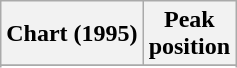<table class="wikitable sortable plainrowheaders" style="text-align:center">
<tr>
<th scope="col">Chart (1995)</th>
<th scope="col">Peak<br>position</th>
</tr>
<tr>
</tr>
<tr>
</tr>
<tr>
</tr>
<tr>
</tr>
<tr>
</tr>
<tr>
</tr>
</table>
